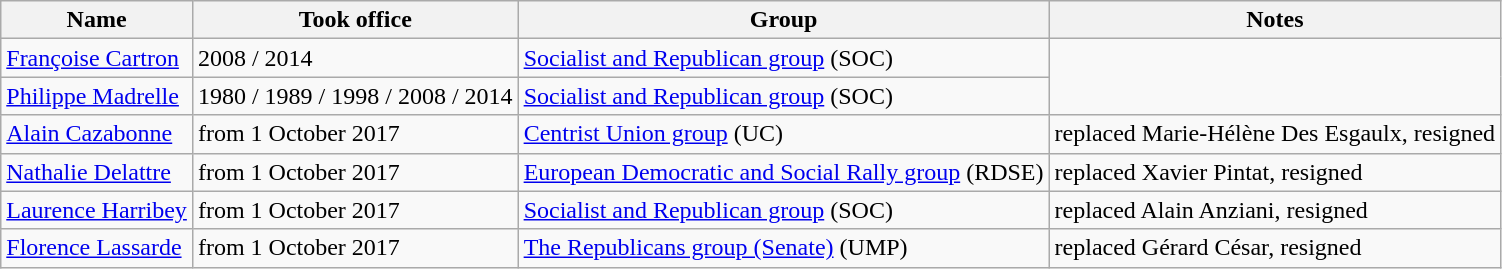<table class="wikitable sortable">
<tr>
<th>Name</th>
<th>Took office</th>
<th>Group</th>
<th>Notes</th>
</tr>
<tr>
<td><a href='#'>Françoise Cartron</a></td>
<td>2008 / 2014</td>
<td><a href='#'>Socialist and Republican group</a> (SOC)</td>
</tr>
<tr>
<td><a href='#'>Philippe Madrelle</a></td>
<td>1980 / 1989 / 1998 / 2008 / 2014</td>
<td><a href='#'>Socialist and Republican group</a> (SOC)</td>
</tr>
<tr>
<td><a href='#'>Alain Cazabonne</a></td>
<td>from 1 October 2017</td>
<td><a href='#'>Centrist Union group</a> (UC)</td>
<td>replaced Marie-Hélène Des Esgaulx, resigned</td>
</tr>
<tr>
<td><a href='#'>Nathalie Delattre</a></td>
<td>from 1 October 2017</td>
<td><a href='#'>European Democratic and Social Rally group</a> (RDSE)</td>
<td>replaced Xavier Pintat, resigned</td>
</tr>
<tr>
<td><a href='#'>Laurence Harribey</a></td>
<td>from 1 October 2017</td>
<td><a href='#'>Socialist and Republican group</a> (SOC)</td>
<td>replaced Alain Anziani, resigned</td>
</tr>
<tr>
<td><a href='#'>Florence Lassarde</a></td>
<td>from 1 October 2017</td>
<td><a href='#'>The Republicans group (Senate)</a> (UMP)</td>
<td>replaced Gérard César, resigned</td>
</tr>
</table>
